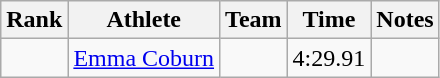<table class="wikitable sortable">
<tr>
<th>Rank</th>
<th>Athlete</th>
<th>Team</th>
<th>Time</th>
<th>Notes</th>
</tr>
<tr>
<td align=center></td>
<td><a href='#'>Emma Coburn</a></td>
<td></td>
<td>4:29.91</td>
<td></td>
</tr>
</table>
